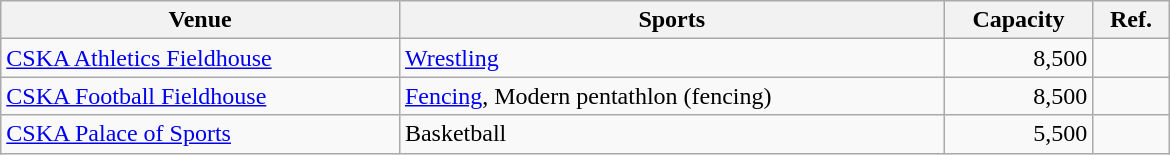<table class="wikitable sortable" width=780px>
<tr>
<th>Venue</th>
<th>Sports</th>
<th>Capacity</th>
<th class="unsortable">Ref.</th>
</tr>
<tr>
<td><a href='#'>CSKA Athletics Fieldhouse</a></td>
<td><a href='#'>Wrestling</a></td>
<td align="right">8,500</td>
<td align=center></td>
</tr>
<tr>
<td><a href='#'>CSKA Football Fieldhouse</a></td>
<td><a href='#'>Fencing</a>, Modern pentathlon (fencing)</td>
<td align="right">8,500</td>
<td align=center></td>
</tr>
<tr>
<td><a href='#'>CSKA Palace of Sports</a></td>
<td>Basketball</td>
<td align="right">5,500</td>
<td align=center></td>
</tr>
</table>
